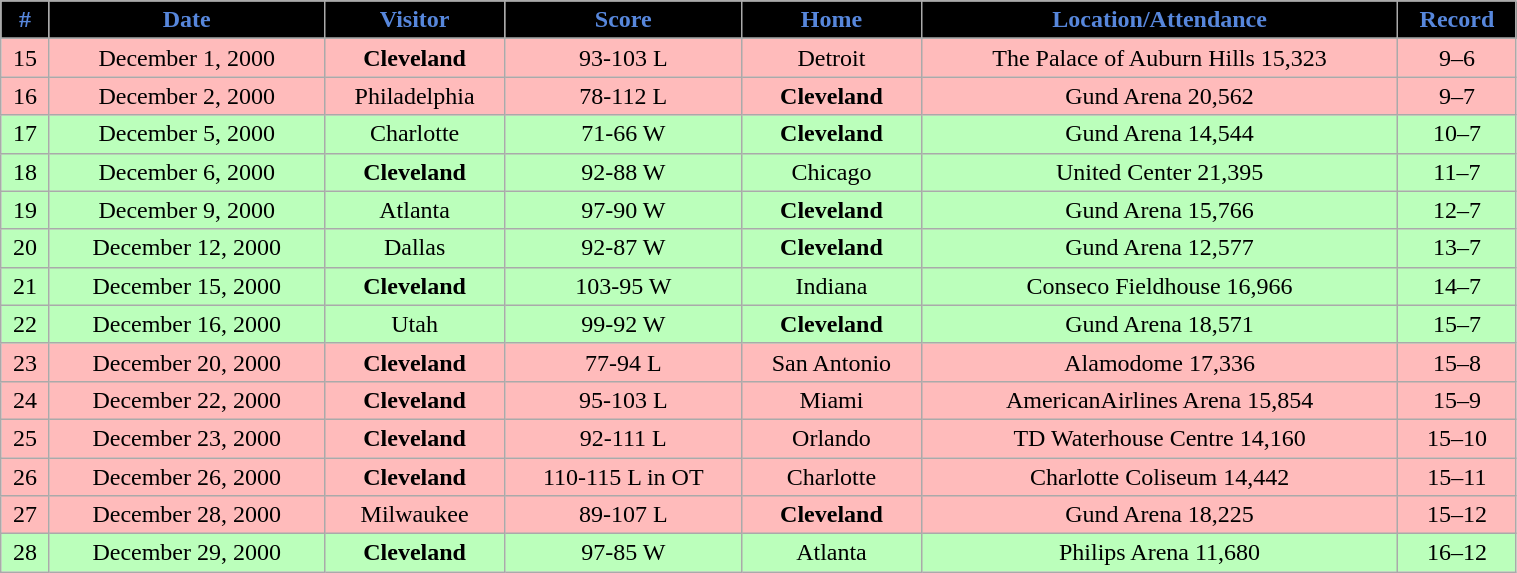<table class="wikitable" width="80%">
<tr align="center"  style="background:#000000; color:#5787DC">
<td><strong>#</strong></td>
<td><strong>Date</strong></td>
<td><strong>Visitor</strong></td>
<td><strong>Score</strong></td>
<td><strong>Home</strong></td>
<td><strong>Location/Attendance</strong></td>
<td><strong>Record</strong></td>
</tr>
<tr align="center"    bgcolor="  ">
</tr>
<tr align="center" bgcolor="ffbbbb">
<td>15</td>
<td>December 1, 2000</td>
<td><strong>Cleveland</strong></td>
<td>93-103 L</td>
<td>Detroit</td>
<td>The Palace of Auburn Hills 15,323</td>
<td>9–6</td>
</tr>
<tr align="center" bgcolor="ffbbbb">
<td>16</td>
<td>December 2, 2000</td>
<td>Philadelphia</td>
<td>78-112 L</td>
<td><strong>Cleveland</strong></td>
<td>Gund Arena 20,562</td>
<td>9–7</td>
</tr>
<tr align="center" bgcolor="bbffbb">
<td>17</td>
<td>December 5, 2000</td>
<td>Charlotte</td>
<td>71-66 W</td>
<td><strong>Cleveland</strong></td>
<td>Gund Arena 14,544</td>
<td>10–7</td>
</tr>
<tr align="center" bgcolor="bbffbb">
<td>18</td>
<td>December 6, 2000</td>
<td><strong>Cleveland</strong></td>
<td>92-88 W</td>
<td>Chicago</td>
<td>United Center 21,395</td>
<td>11–7</td>
</tr>
<tr align="center" bgcolor="bbffbb">
<td>19</td>
<td>December 9, 2000</td>
<td>Atlanta</td>
<td>97-90 W</td>
<td><strong>Cleveland</strong></td>
<td>Gund Arena 15,766</td>
<td>12–7</td>
</tr>
<tr align="center" bgcolor="bbffbb">
<td>20</td>
<td>December 12, 2000</td>
<td>Dallas</td>
<td>92-87 W</td>
<td><strong>Cleveland</strong></td>
<td>Gund Arena 12,577</td>
<td>13–7</td>
</tr>
<tr align="center" bgcolor="bbffbb">
<td>21</td>
<td>December 15, 2000</td>
<td><strong>Cleveland</strong></td>
<td>103-95 W</td>
<td>Indiana</td>
<td>Conseco Fieldhouse 16,966</td>
<td>14–7</td>
</tr>
<tr align="center" bgcolor="bbffbb">
<td>22</td>
<td>December 16, 2000</td>
<td>Utah</td>
<td>99-92 W</td>
<td><strong>Cleveland</strong></td>
<td>Gund Arena 18,571</td>
<td>15–7</td>
</tr>
<tr align="center" bgcolor="ffbbbb">
<td>23</td>
<td>December 20, 2000</td>
<td><strong>Cleveland</strong></td>
<td>77-94 L</td>
<td>San Antonio</td>
<td>Alamodome 17,336</td>
<td>15–8</td>
</tr>
<tr align="center" bgcolor="ffbbbb">
<td>24</td>
<td>December 22, 2000</td>
<td><strong>Cleveland</strong></td>
<td>95-103 L</td>
<td>Miami</td>
<td>AmericanAirlines Arena 15,854</td>
<td>15–9</td>
</tr>
<tr align="center" bgcolor="ffbbbb">
<td>25</td>
<td>December 23, 2000</td>
<td><strong>Cleveland</strong></td>
<td>92-111 L</td>
<td>Orlando</td>
<td>TD Waterhouse Centre 14,160</td>
<td>15–10</td>
</tr>
<tr align="center" bgcolor="ffbbbb">
<td>26</td>
<td>December 26, 2000</td>
<td><strong>Cleveland</strong></td>
<td>110-115 L in OT</td>
<td>Charlotte</td>
<td>Charlotte Coliseum 14,442</td>
<td>15–11</td>
</tr>
<tr align="center" bgcolor="ffbbbb">
<td>27</td>
<td>December 28, 2000</td>
<td>Milwaukee</td>
<td>89-107 L</td>
<td><strong>Cleveland</strong></td>
<td>Gund Arena 18,225</td>
<td>15–12</td>
</tr>
<tr align="center" bgcolor="bbffbb">
<td>28</td>
<td>December 29, 2000</td>
<td><strong>Cleveland</strong></td>
<td>97-85 W</td>
<td>Atlanta</td>
<td>Philips Arena 11,680</td>
<td>16–12</td>
</tr>
</table>
